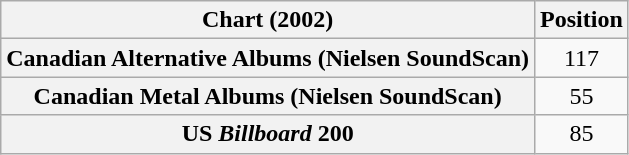<table class="wikitable plainrowheaders" style="text-align:center">
<tr>
<th scope="col">Chart (2002)</th>
<th scope="col">Position</th>
</tr>
<tr>
<th scope="row">Canadian Alternative Albums (Nielsen SoundScan)</th>
<td>117</td>
</tr>
<tr>
<th scope="row">Canadian Metal Albums (Nielsen SoundScan)</th>
<td>55</td>
</tr>
<tr>
<th scope="row">US <em>Billboard</em> 200</th>
<td>85</td>
</tr>
</table>
